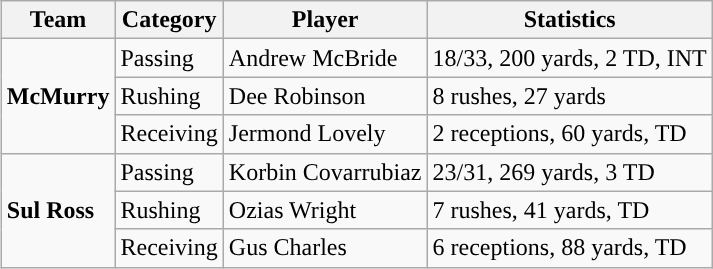<table class="wikitable" style="float: right;">
<tr>
<th>Team</th>
<th>Category</th>
<th>Player</th>
<th>Statistics</th>
</tr>
<tr>
<td rowspan=3><strong>McMurry</strong></td>
<td>Passing</td>
<td>Andrew McBride</td>
<td>18/33, 200 yards, 2 TD, INT</td>
</tr>
<tr>
<td>Rushing</td>
<td>Dee Robinson</td>
<td>8 rushes, 27 yards</td>
</tr>
<tr>
<td>Receiving</td>
<td>Jermond Lovely</td>
<td>2 receptions, 60 yards, TD</td>
</tr>
<tr>
<td rowspan=3><strong>Sul Ross</strong></td>
<td>Passing</td>
<td>Korbin Covarrubiaz</td>
<td>23/31, 269 yards, 3 TD</td>
</tr>
<tr>
<td>Rushing</td>
<td>Ozias Wright</td>
<td>7 rushes, 41 yards, TD</td>
</tr>
<tr>
<td>Receiving</td>
<td>Gus Charles</td>
<td>6 receptions, 88 yards, TD</td>
</tr>
</table>
